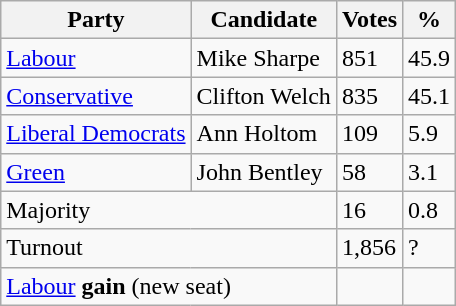<table class="wikitable">
<tr>
<th>Party</th>
<th>Candidate</th>
<th>Votes</th>
<th>%</th>
</tr>
<tr>
<td><a href='#'>Labour</a></td>
<td>Mike Sharpe</td>
<td>851</td>
<td>45.9</td>
</tr>
<tr>
<td><a href='#'>Conservative</a></td>
<td>Clifton Welch</td>
<td>835</td>
<td>45.1</td>
</tr>
<tr>
<td><a href='#'>Liberal Democrats</a></td>
<td>Ann Holtom</td>
<td>109</td>
<td>5.9</td>
</tr>
<tr>
<td><a href='#'>Green</a></td>
<td>John Bentley</td>
<td>58</td>
<td>3.1</td>
</tr>
<tr>
<td colspan="2">Majority</td>
<td>16</td>
<td>0.8</td>
</tr>
<tr>
<td colspan="2">Turnout</td>
<td>1,856</td>
<td>?</td>
</tr>
<tr>
<td colspan="2"><a href='#'>Labour</a> <strong>gain</strong> (new seat)</td>
<td></td>
<td></td>
</tr>
</table>
